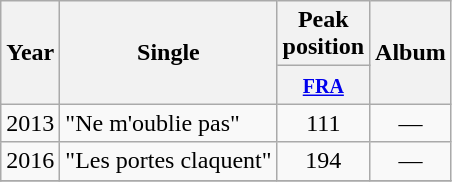<table class="wikitable">
<tr>
<th align="center" rowspan="2">Year</th>
<th align="center" rowspan="2">Single</th>
<th align="center" colspan="1">Peak <br>position</th>
<th align="center" rowspan="2">Album</th>
</tr>
<tr>
<th width="40"><small><a href='#'>FRA</a></small></th>
</tr>
<tr>
<td align="center">2013</td>
<td>"Ne m'oublie pas"</td>
<td align="center">111</td>
<td align="center">—</td>
</tr>
<tr>
<td align="center">2016</td>
<td>"Les portes claquent"</td>
<td align="center">194<br></td>
<td align="center">—</td>
</tr>
<tr>
</tr>
</table>
